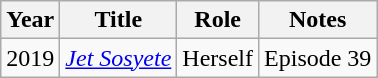<table class="wikitable plainrowheaders">
<tr>
<th>Year</th>
<th>Title</th>
<th>Role</th>
<th class="unsortable">Notes</th>
</tr>
<tr>
<td>2019</td>
<td><em><a href='#'>Jet Sosyete</a></em></td>
<td>Herself</td>
<td>Episode 39</td>
</tr>
</table>
